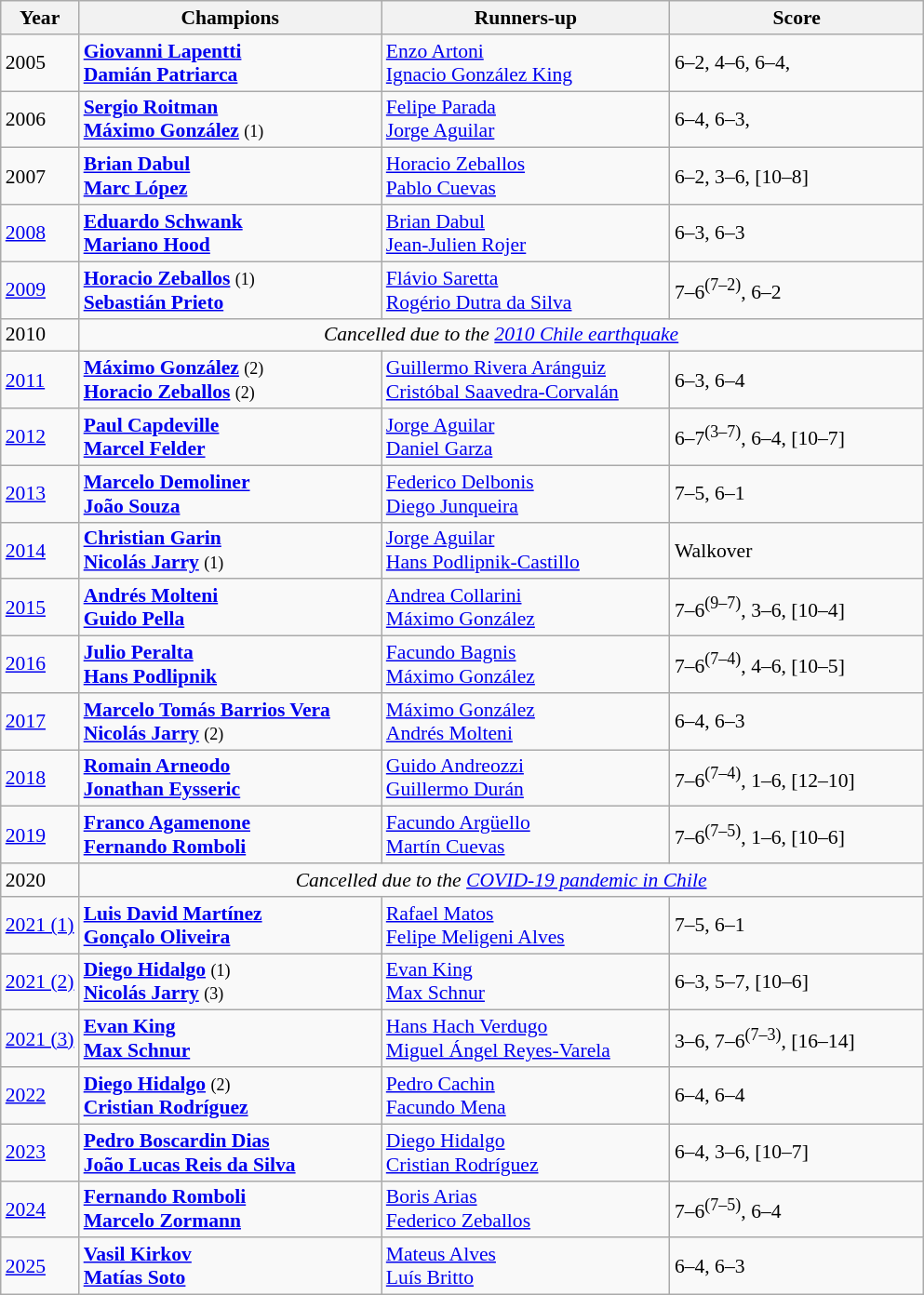<table class="wikitable" style="font-size:90%">
<tr>
<th>Year</th>
<th width="210">Champions</th>
<th width="200">Runners-up</th>
<th width="175">Score</th>
</tr>
<tr>
<td>2005</td>
<td> <strong><a href='#'>Giovanni Lapentti</a></strong><br> <strong><a href='#'>Damián Patriarca</a></strong></td>
<td> <a href='#'>Enzo Artoni</a><br> <a href='#'>Ignacio González King</a></td>
<td>6–2, 4–6, 6–4,</td>
</tr>
<tr>
<td>2006</td>
<td> <strong><a href='#'>Sergio Roitman</a></strong><br> <strong><a href='#'>Máximo González</a></strong> <small>(1)</small></td>
<td> <a href='#'>Felipe Parada</a><br> <a href='#'>Jorge Aguilar</a></td>
<td>6–4, 6–3,</td>
</tr>
<tr>
<td>2007</td>
<td> <strong><a href='#'>Brian Dabul</a></strong><br> <strong><a href='#'>Marc López</a></strong></td>
<td> <a href='#'>Horacio Zeballos</a><br> <a href='#'>Pablo Cuevas</a></td>
<td>6–2, 3–6, [10–8]</td>
</tr>
<tr>
<td><a href='#'>2008</a></td>
<td> <strong><a href='#'>Eduardo Schwank</a></strong><br> <strong><a href='#'>Mariano Hood</a></strong></td>
<td> <a href='#'>Brian Dabul</a><br> <a href='#'>Jean-Julien Rojer</a></td>
<td>6–3, 6–3</td>
</tr>
<tr>
<td><a href='#'>2009</a></td>
<td> <strong><a href='#'>Horacio Zeballos</a></strong> <small>(1)</small><br> <strong><a href='#'>Sebastián Prieto</a></strong></td>
<td> <a href='#'>Flávio Saretta</a><br> <a href='#'>Rogério Dutra da Silva</a></td>
<td>7–6<sup>(7–2)</sup>, 6–2</td>
</tr>
<tr>
<td>2010</td>
<td colspan=3 align=center><em>Cancelled due to the <a href='#'>2010 Chile earthquake</a></em></td>
</tr>
<tr>
<td><a href='#'>2011</a></td>
<td> <strong><a href='#'>Máximo González</a></strong> <small>(2)</small><br> <strong><a href='#'>Horacio Zeballos</a></strong> <small>(2)</small></td>
<td> <a href='#'>Guillermo Rivera Aránguiz</a><br> <a href='#'>Cristóbal Saavedra-Corvalán</a></td>
<td>6–3, 6–4</td>
</tr>
<tr>
<td><a href='#'>2012</a></td>
<td> <strong><a href='#'>Paul Capdeville</a></strong><br> <strong><a href='#'>Marcel Felder</a></strong></td>
<td> <a href='#'>Jorge Aguilar</a><br> <a href='#'>Daniel Garza</a></td>
<td>6–7<sup>(3–7)</sup>, 6–4, [10–7]</td>
</tr>
<tr>
<td><a href='#'>2013</a></td>
<td> <strong><a href='#'>Marcelo Demoliner</a></strong><br> <strong><a href='#'>João Souza</a></strong></td>
<td> <a href='#'>Federico Delbonis</a><br> <a href='#'>Diego Junqueira</a></td>
<td>7–5, 6–1</td>
</tr>
<tr>
<td><a href='#'>2014</a></td>
<td> <strong><a href='#'>Christian Garin</a></strong><br> <strong><a href='#'>Nicolás Jarry</a></strong> <small>(1)</small></td>
<td> <a href='#'>Jorge Aguilar</a><br> <a href='#'>Hans Podlipnik-Castillo</a></td>
<td>Walkover</td>
</tr>
<tr>
<td><a href='#'>2015</a></td>
<td> <strong><a href='#'>Andrés Molteni</a></strong><br> <strong><a href='#'>Guido Pella</a></strong></td>
<td> <a href='#'>Andrea Collarini</a><br> <a href='#'>Máximo González</a></td>
<td>7–6<sup>(9–7)</sup>, 3–6, [10–4]</td>
</tr>
<tr>
<td><a href='#'>2016</a></td>
<td> <strong><a href='#'>Julio Peralta</a></strong><br> <strong><a href='#'>Hans Podlipnik</a></strong></td>
<td> <a href='#'>Facundo Bagnis</a><br> <a href='#'>Máximo González</a></td>
<td>7–6<sup>(7–4)</sup>, 4–6, [10–5]</td>
</tr>
<tr>
<td><a href='#'>2017</a></td>
<td> <strong><a href='#'>Marcelo Tomás Barrios Vera</a></strong><br> <strong><a href='#'>Nicolás Jarry</a></strong> <small>(2)</small></td>
<td> <a href='#'>Máximo González</a><br> <a href='#'>Andrés Molteni</a></td>
<td>6–4, 6–3</td>
</tr>
<tr>
<td><a href='#'>2018</a></td>
<td> <strong><a href='#'>Romain Arneodo</a></strong><br> <strong><a href='#'>Jonathan Eysseric</a></strong></td>
<td> <a href='#'>Guido Andreozzi</a><br> <a href='#'>Guillermo Durán</a></td>
<td>7–6<sup>(7–4)</sup>, 1–6, [12–10]</td>
</tr>
<tr>
<td><a href='#'>2019</a></td>
<td> <strong><a href='#'>Franco Agamenone</a></strong><br> <strong><a href='#'>Fernando Romboli</a></strong></td>
<td> <a href='#'>Facundo Argüello</a><br> <a href='#'>Martín Cuevas</a></td>
<td>7–6<sup>(7–5)</sup>, 1–6, [10–6]</td>
</tr>
<tr>
<td>2020</td>
<td colspan=3 align=center><em>Cancelled due to the <a href='#'>COVID-19 pandemic in Chile</a></em></td>
</tr>
<tr>
<td><a href='#'>2021 (1)</a></td>
<td> <strong><a href='#'>Luis David Martínez</a></strong><br> <strong><a href='#'>Gonçalo Oliveira</a></strong></td>
<td> <a href='#'>Rafael Matos</a><br> <a href='#'>Felipe Meligeni Alves</a></td>
<td>7–5, 6–1</td>
</tr>
<tr>
<td><a href='#'>2021 (2)</a></td>
<td> <strong><a href='#'>Diego Hidalgo</a></strong> <small>(1)</small><br> <strong><a href='#'>Nicolás Jarry</a></strong> <small>(3)</small></td>
<td> <a href='#'>Evan King</a><br> <a href='#'>Max Schnur</a></td>
<td>6–3, 5–7, [10–6]</td>
</tr>
<tr>
<td><a href='#'>2021 (3)</a></td>
<td> <strong><a href='#'>Evan King</a></strong><br> <strong><a href='#'>Max Schnur</a></strong></td>
<td> <a href='#'>Hans Hach Verdugo</a><br> <a href='#'>Miguel Ángel Reyes-Varela</a></td>
<td>3–6, 7–6<sup>(7–3)</sup>, [16–14]</td>
</tr>
<tr>
<td><a href='#'>2022</a></td>
<td> <strong><a href='#'>Diego Hidalgo</a></strong> <small>(2)</small><br> <strong><a href='#'>Cristian Rodríguez</a></strong></td>
<td> <a href='#'>Pedro Cachin</a><br> <a href='#'>Facundo Mena</a></td>
<td>6–4, 6–4</td>
</tr>
<tr>
<td><a href='#'>2023</a></td>
<td> <strong><a href='#'>Pedro Boscardin Dias</a></strong><br> <strong><a href='#'>João Lucas Reis da Silva</a></strong></td>
<td> <a href='#'>Diego Hidalgo</a><br> <a href='#'>Cristian Rodríguez</a></td>
<td>6–4, 3–6, [10–7]</td>
</tr>
<tr>
<td><a href='#'>2024</a></td>
<td> <strong><a href='#'>Fernando Romboli</a></strong><br> <strong><a href='#'>Marcelo Zormann</a></strong></td>
<td> <a href='#'>Boris Arias</a><br> <a href='#'>Federico Zeballos</a></td>
<td>7–6<sup>(7–5)</sup>, 6–4</td>
</tr>
<tr>
<td><a href='#'>2025</a></td>
<td> <strong><a href='#'>Vasil Kirkov</a></strong><br> <strong><a href='#'>Matías Soto</a></strong></td>
<td> <a href='#'>Mateus Alves</a><br> <a href='#'>Luís Britto</a></td>
<td>6–4, 6–3</td>
</tr>
</table>
